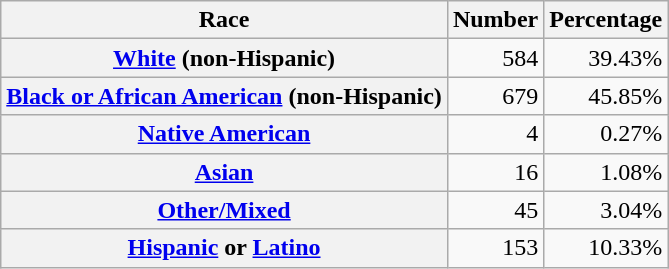<table class="wikitable" style="text-align:right">
<tr>
<th scope="col">Race</th>
<th scope="col">Number</th>
<th scope="col">Percentage</th>
</tr>
<tr>
<th scope="row"><a href='#'>White</a> (non-Hispanic)</th>
<td>584</td>
<td>39.43%</td>
</tr>
<tr>
<th scope="row"><a href='#'>Black or African American</a> (non-Hispanic)</th>
<td>679</td>
<td>45.85%</td>
</tr>
<tr>
<th scope="row"><a href='#'>Native American</a></th>
<td>4</td>
<td>0.27%</td>
</tr>
<tr>
<th scope="row"><a href='#'>Asian</a></th>
<td>16</td>
<td>1.08%</td>
</tr>
<tr>
<th scope="row"><a href='#'>Other/Mixed</a></th>
<td>45</td>
<td>3.04%</td>
</tr>
<tr>
<th scope="row"><a href='#'>Hispanic</a> or <a href='#'>Latino</a></th>
<td>153</td>
<td>10.33%</td>
</tr>
</table>
